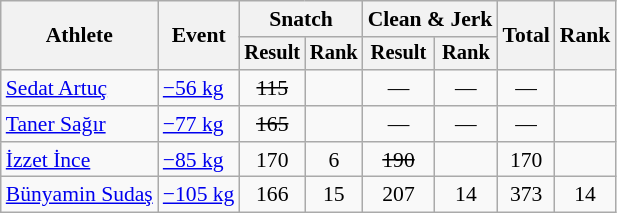<table class="wikitable" style="font-size:90%">
<tr>
<th rowspan="2">Athlete</th>
<th rowspan="2">Event</th>
<th colspan="2">Snatch</th>
<th colspan="2">Clean & Jerk</th>
<th rowspan="2">Total</th>
<th rowspan="2">Rank</th>
</tr>
<tr style="font-size:95%">
<th>Result</th>
<th>Rank</th>
<th>Result</th>
<th>Rank</th>
</tr>
<tr align=center>
<td align=left><a href='#'>Sedat Artuç</a></td>
<td align=left><a href='#'>−56 kg</a></td>
<td><s>115</s></td>
<td></td>
<td>—</td>
<td>—</td>
<td>—</td>
<td></td>
</tr>
<tr align=center>
<td align=left><a href='#'>Taner Sağır</a></td>
<td align=left><a href='#'>−77 kg</a></td>
<td><s>165</s></td>
<td></td>
<td>—</td>
<td>—</td>
<td>—</td>
<td></td>
</tr>
<tr align=center>
<td align=left><a href='#'>İzzet İnce</a></td>
<td align=left><a href='#'>−85 kg</a></td>
<td>170</td>
<td>6</td>
<td><s>190</s></td>
<td></td>
<td>170</td>
<td></td>
</tr>
<tr align=center>
<td align=left><a href='#'>Bünyamin Sudaş</a></td>
<td align=left><a href='#'>−105 kg</a></td>
<td>166</td>
<td>15</td>
<td>207</td>
<td>14</td>
<td>373</td>
<td>14</td>
</tr>
</table>
